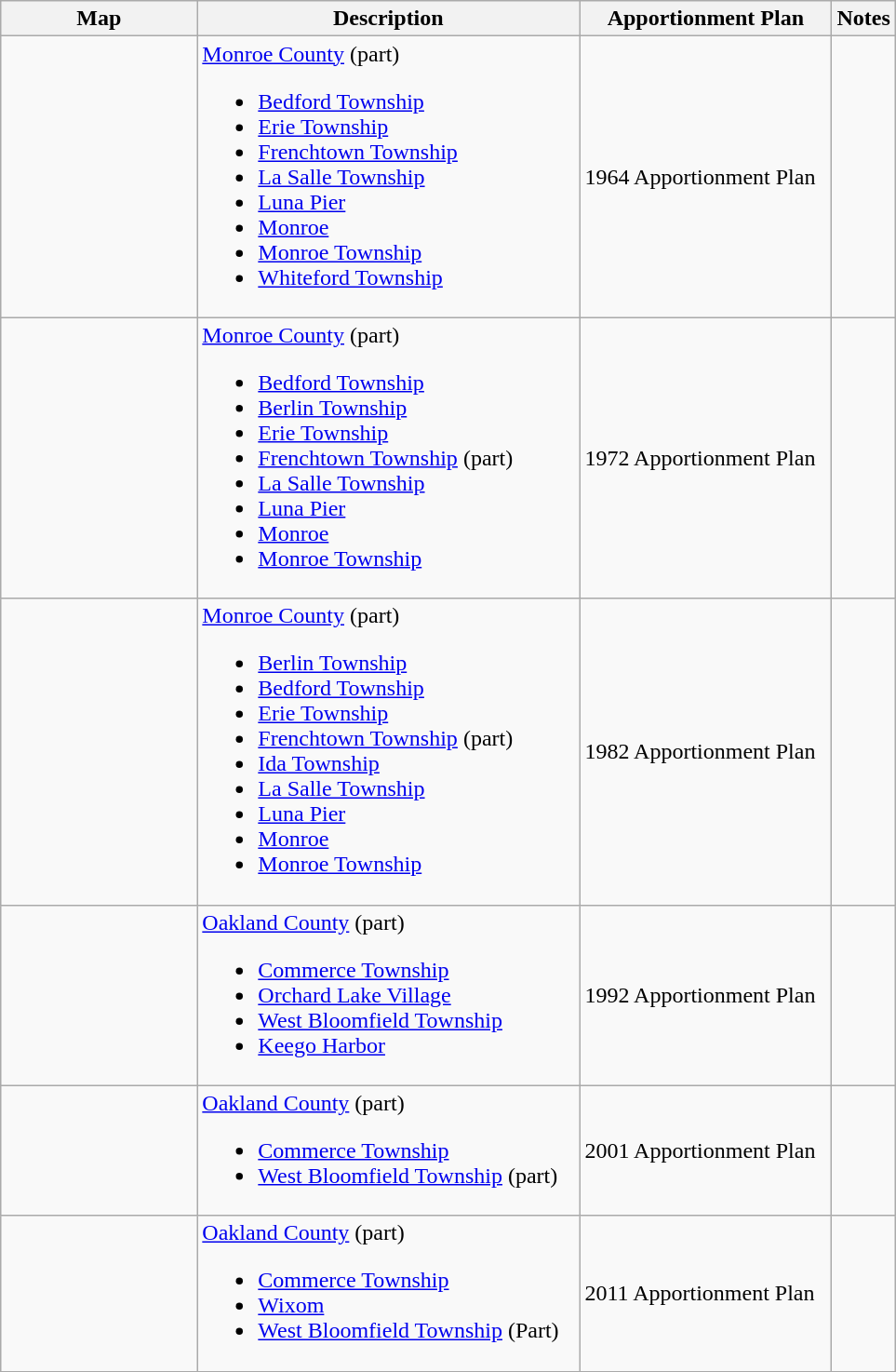<table class="wikitable sortable">
<tr>
<th style="width:100pt;">Map</th>
<th style="width:200pt;">Description</th>
<th style="width:130pt;">Apportionment Plan</th>
<th style="width:15pt;">Notes</th>
</tr>
<tr>
<td></td>
<td><a href='#'>Monroe County</a> (part)<br><ul><li><a href='#'>Bedford Township</a></li><li><a href='#'>Erie Township</a></li><li><a href='#'>Frenchtown Township</a></li><li><a href='#'>La Salle Township</a></li><li><a href='#'>Luna Pier</a></li><li><a href='#'>Monroe</a></li><li><a href='#'>Monroe Township</a></li><li><a href='#'>Whiteford Township</a></li></ul></td>
<td>1964 Apportionment Plan</td>
<td></td>
</tr>
<tr>
<td></td>
<td><a href='#'>Monroe County</a> (part)<br><ul><li><a href='#'>Bedford Township</a></li><li><a href='#'>Berlin Township</a></li><li><a href='#'>Erie Township</a></li><li><a href='#'>Frenchtown Township</a> (part)</li><li><a href='#'>La Salle Township</a></li><li><a href='#'>Luna Pier</a></li><li><a href='#'>Monroe</a></li><li><a href='#'>Monroe Township</a></li></ul></td>
<td>1972 Apportionment Plan</td>
<td></td>
</tr>
<tr>
<td></td>
<td><a href='#'>Monroe County</a> (part)<br><ul><li><a href='#'>Berlin Township</a></li><li><a href='#'>Bedford Township</a></li><li><a href='#'>Erie Township</a></li><li><a href='#'>Frenchtown Township</a> (part)</li><li><a href='#'>Ida Township</a></li><li><a href='#'>La Salle Township</a></li><li><a href='#'>Luna Pier</a></li><li><a href='#'>Monroe</a></li><li><a href='#'>Monroe Township</a></li></ul></td>
<td>1982 Apportionment Plan</td>
<td></td>
</tr>
<tr>
<td></td>
<td><a href='#'>Oakland County</a> (part)<br><ul><li><a href='#'>Commerce Township</a></li><li><a href='#'>Orchard Lake Village</a></li><li><a href='#'>West Bloomfield Township</a></li><li><a href='#'>Keego Harbor</a></li></ul></td>
<td>1992 Apportionment Plan</td>
<td></td>
</tr>
<tr>
<td></td>
<td><a href='#'>Oakland County</a> (part)<br><ul><li><a href='#'>Commerce Township</a></li><li><a href='#'>West Bloomfield Township</a> (part)</li></ul></td>
<td>2001 Apportionment Plan</td>
<td></td>
</tr>
<tr>
<td></td>
<td><a href='#'>Oakland County</a> (part)<br><ul><li><a href='#'>Commerce Township</a></li><li><a href='#'>Wixom</a></li><li><a href='#'>West Bloomfield Township</a> (Part)</li></ul></td>
<td>2011 Apportionment Plan</td>
<td></td>
</tr>
<tr>
</tr>
</table>
